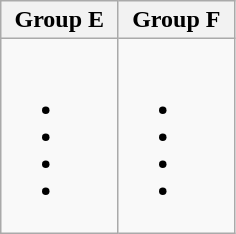<table class="wikitable">
<tr>
<th width=43%>Group E</th>
<th width=43%>Group F</th>
</tr>
<tr style="vertical-align: top;">
<td><br><ul><li></li><li></li><li></li><li></li></ul></td>
<td><br><ul><li></li><li></li><li></li><li></li></ul></td>
</tr>
</table>
